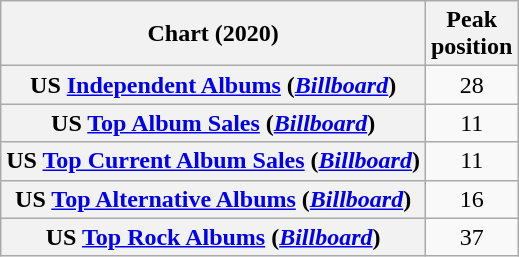<table class="wikitable sortable plainrowheaders" style="text-align:center">
<tr>
<th scope="col">Chart (2020)</th>
<th scope="col">Peak<br>position</th>
</tr>
<tr>
<th scope="row">US <a href='#'>Independent Albums</a> (<em><a href='#'>Billboard</a></em>)</th>
<td>28</td>
</tr>
<tr>
<th scope="row">US <a href='#'>Top Album Sales</a> (<em><a href='#'>Billboard</a></em>)</th>
<td>11</td>
</tr>
<tr>
<th scope="row">US <a href='#'>Top Current Album Sales</a> (<em><a href='#'>Billboard</a></em>)</th>
<td>11</td>
</tr>
<tr>
<th scope="row">US <a href='#'>Top Alternative Albums</a> (<em><a href='#'>Billboard</a></em>)</th>
<td>16</td>
</tr>
<tr>
<th scope="row">US <a href='#'>Top Rock Albums</a> (<em><a href='#'>Billboard</a></em>)</th>
<td>37</td>
</tr>
</table>
